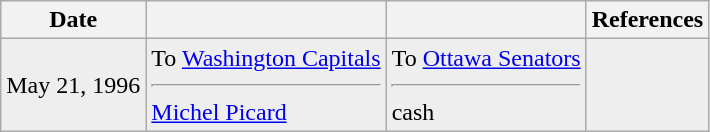<table class="wikitable">
<tr>
<th>Date</th>
<th></th>
<th></th>
<th>References</th>
</tr>
<tr bgcolor="#eeeeee">
<td>May 21, 1996</td>
<td valign="top">To <a href='#'>Washington Capitals</a><hr><a href='#'>Michel Picard</a></td>
<td valign="top">To <a href='#'>Ottawa Senators</a><hr>cash</td>
<td></td>
</tr>
</table>
